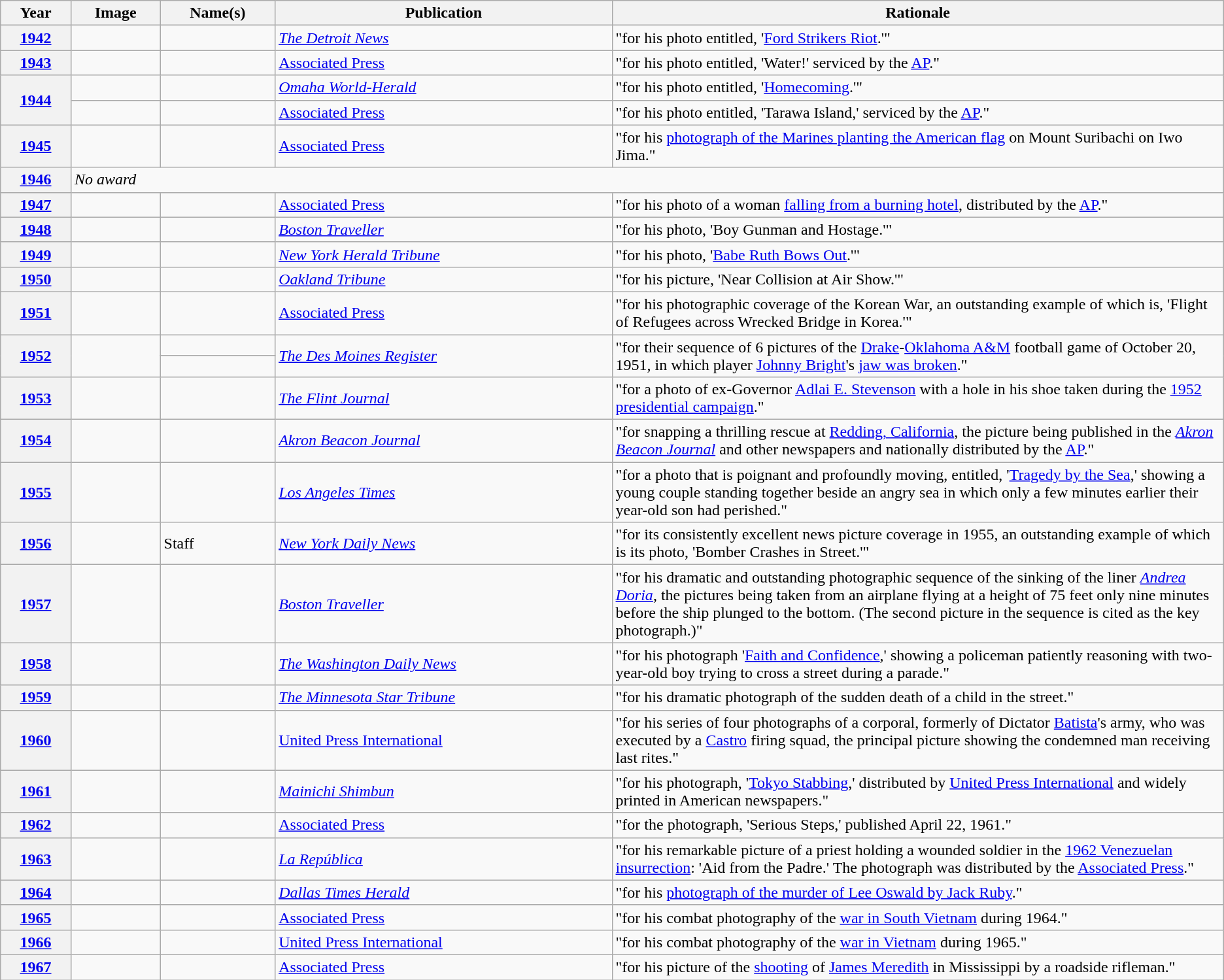<table class="wikitable sortable">
<tr style="vertical-align:bottom;">
<th scope="col">Year</th>
<th scope="col" class="unsortable">Image</th>
<th scope="col">Name(s)</th>
<th scope="col">Publication</th>
<th scope="col" width=50%>Rationale</th>
</tr>
<tr>
<th><a href='#'>1942</a></th>
<td></td>
<td></td>
<td><em><a href='#'>The Detroit News</a></em></td>
<td>"for his photo entitled, '<a href='#'>Ford Strikers Riot</a>.'"</td>
</tr>
<tr>
<th><a href='#'>1943</a></th>
<td></td>
<td></td>
<td><a href='#'>Associated Press</a></td>
<td>"for his photo entitled, 'Water!' serviced by the <a href='#'>AP</a>."</td>
</tr>
<tr>
<th rowspan=2><a href='#'>1944</a></th>
<td></td>
<td></td>
<td><em><a href='#'>Omaha World-Herald</a></em></td>
<td>"for his photo entitled, '<a href='#'>Homecoming</a>.'"</td>
</tr>
<tr>
<td></td>
<td></td>
<td><a href='#'>Associated Press</a></td>
<td>"for his photo entitled, 'Tarawa Island,' serviced by the <a href='#'>AP</a>."</td>
</tr>
<tr>
<th><a href='#'>1945</a></th>
<td></td>
<td></td>
<td><a href='#'>Associated Press</a></td>
<td>"for his <a href='#'>photograph of the Marines planting the American flag</a> on Mount Suribachi on Iwo Jima."</td>
</tr>
<tr>
<th><a href='#'>1946</a></th>
<td colspan=4><em>No award</em></td>
</tr>
<tr>
<th><a href='#'>1947</a></th>
<td></td>
<td></td>
<td><a href='#'>Associated Press</a></td>
<td>"for his photo of a woman <a href='#'>falling from a burning hotel</a>, distributed by the <a href='#'>AP</a>."</td>
</tr>
<tr>
<th><a href='#'>1948</a></th>
<td></td>
<td></td>
<td><em><a href='#'>Boston Traveller</a></em></td>
<td>"for his photo, 'Boy Gunman and Hostage.'"</td>
</tr>
<tr>
<th><a href='#'>1949</a></th>
<td></td>
<td></td>
<td><em><a href='#'>New York Herald Tribune</a></em></td>
<td>"for his photo, '<a href='#'>Babe Ruth Bows Out</a>.'"</td>
</tr>
<tr>
<th><a href='#'>1950</a></th>
<td></td>
<td></td>
<td><em><a href='#'>Oakland Tribune</a></em></td>
<td>"for his picture, 'Near Collision at Air Show.'"</td>
</tr>
<tr>
<th><a href='#'>1951</a></th>
<td></td>
<td></td>
<td><a href='#'>Associated Press</a></td>
<td>"for his photographic coverage of the Korean War, an outstanding example of which is, 'Flight of Refugees across Wrecked Bridge in Korea.'"</td>
</tr>
<tr>
<th rowspan=2><a href='#'>1952</a></th>
<td rowspan=2><br></td>
<td></td>
<td rowspan=2><em><a href='#'>The Des Moines Register</a></em></td>
<td rowspan=2>"for their sequence of 6 pictures of the <a href='#'>Drake</a>-<a href='#'>Oklahoma A&M</a> football game of October 20, 1951, in which player <a href='#'>Johnny Bright</a>'s <a href='#'>jaw was broken</a>."</td>
</tr>
<tr>
<td></td>
</tr>
<tr>
<th><a href='#'>1953</a></th>
<td></td>
<td></td>
<td><em><a href='#'>The Flint Journal</a></em></td>
<td>"for a photo of ex-Governor <a href='#'>Adlai E. Stevenson</a> with a hole in his shoe taken during the <a href='#'>1952 presidential campaign</a>."</td>
</tr>
<tr>
<th><a href='#'>1954</a></th>
<td></td>
<td></td>
<td><em><a href='#'>Akron Beacon Journal</a></em></td>
<td>"for snapping a thrilling rescue at <a href='#'>Redding, California</a>, the picture being published in the <em><a href='#'>Akron Beacon Journal</a></em> and other newspapers and nationally distributed by the <a href='#'>AP</a>."</td>
</tr>
<tr>
<th><a href='#'>1955</a></th>
<td></td>
<td></td>
<td><em><a href='#'>Los Angeles Times</a></em></td>
<td>"for a photo that is poignant and profoundly moving, entitled, '<a href='#'>Tragedy by the Sea</a>,' showing a young couple standing together beside an angry sea in which only a few minutes earlier their year-old son had perished."</td>
</tr>
<tr>
<th><a href='#'>1956</a></th>
<td></td>
<td>Staff</td>
<td><em><a href='#'>New York Daily News</a></em></td>
<td>"for its consistently excellent news picture coverage in 1955, an outstanding example of which is its photo, 'Bomber Crashes in Street.'"</td>
</tr>
<tr>
<th><a href='#'>1957</a></th>
<td></td>
<td></td>
<td><em><a href='#'>Boston Traveller</a></em></td>
<td>"for his dramatic and outstanding photographic sequence of the sinking of the liner <em><a href='#'>Andrea Doria</a></em>, the pictures being taken from an airplane flying at a height of 75 feet only nine minutes before the ship plunged to the bottom. (The second picture in the sequence is cited as the key photograph.)"</td>
</tr>
<tr>
<th><a href='#'>1958</a></th>
<td></td>
<td></td>
<td><em><a href='#'>The Washington Daily News</a></em></td>
<td>"for his photograph '<a href='#'>Faith and Confidence</a>,' showing a policeman patiently reasoning with two-year-old boy trying to cross a street during a parade."</td>
</tr>
<tr>
<th><a href='#'>1959</a></th>
<td></td>
<td></td>
<td><em><a href='#'>The Minnesota Star Tribune</a></em></td>
<td>"for his dramatic photograph of the sudden death of a child in the street."</td>
</tr>
<tr>
<th><a href='#'>1960</a></th>
<td></td>
<td></td>
<td><a href='#'>United Press International</a></td>
<td>"for his series of four photographs of a corporal, formerly of Dictator <a href='#'>Batista</a>'s army, who was executed by a <a href='#'>Castro</a> firing squad, the principal picture showing the condemned man receiving last rites."</td>
</tr>
<tr>
<th><a href='#'>1961</a></th>
<td></td>
<td></td>
<td><em><a href='#'>Mainichi Shimbun</a></em></td>
<td>"for his photograph, '<a href='#'>Tokyo Stabbing</a>,' distributed by <a href='#'>United Press International</a> and widely printed in American newspapers."</td>
</tr>
<tr>
<th><a href='#'>1962</a></th>
<td></td>
<td></td>
<td><a href='#'>Associated Press</a></td>
<td>"for the photograph, 'Serious Steps,' published April 22, 1961."</td>
</tr>
<tr>
<th><a href='#'>1963</a></th>
<td></td>
<td></td>
<td><em><a href='#'>La República</a></em></td>
<td>"for his remarkable picture of a priest holding a wounded soldier in the <a href='#'>1962 Venezuelan insurrection</a>: 'Aid from the Padre.' The photograph was distributed by the <a href='#'>Associated Press</a>."</td>
</tr>
<tr>
<th><a href='#'>1964</a></th>
<td></td>
<td></td>
<td><em><a href='#'>Dallas Times Herald</a></em></td>
<td>"for his <a href='#'>photograph of the murder of Lee Oswald by Jack Ruby</a>."</td>
</tr>
<tr>
<th><a href='#'>1965</a></th>
<td></td>
<td></td>
<td><a href='#'>Associated Press</a></td>
<td>"for his combat photography of the <a href='#'>war in South Vietnam</a> during 1964."</td>
</tr>
<tr>
<th><a href='#'>1966</a></th>
<td></td>
<td></td>
<td><a href='#'>United Press International</a></td>
<td>"for his combat photography of the <a href='#'>war in Vietnam</a> during 1965."</td>
</tr>
<tr>
<th><a href='#'>1967</a></th>
<td></td>
<td></td>
<td><a href='#'>Associated Press</a></td>
<td>"for his picture of the <a href='#'>shooting</a> of <a href='#'>James Meredith</a> in Mississippi by a roadside rifleman."</td>
</tr>
</table>
